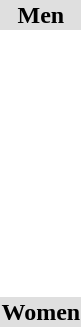<table>
<tr style="background:#dfdfdf;">
<td colspan="4" style="text-align:center;"><strong>Men</strong></td>
</tr>
<tr>
<th scope=row style="text-align:left"><br></th>
<td></td>
<td></td>
<td></td>
</tr>
<tr>
<th scope=row style="text-align:left"><br></th>
<td></td>
<td></td>
<td></td>
</tr>
<tr>
<th scope=row style="text-align:left"><br></th>
<td></td>
<td></td>
<td></td>
</tr>
<tr>
<th scope=row style="text-align:left"><br></th>
<td></td>
<td></td>
<td></td>
</tr>
<tr>
<th scope=row style="text-align:left"><br></th>
<td></td>
<td></td>
<td></td>
</tr>
<tr>
<th scope=row style="text-align:left"><br></th>
<td></td>
<td></td>
<td></td>
</tr>
<tr>
<th scope=row style="text-align:left"><br></th>
<td></td>
<td><br></td>
<td></td>
</tr>
<tr>
<th scope=row style="text-align:left"><br></th>
<td></td>
<td></td>
<td></td>
</tr>
<tr style="background:#dfdfdf;">
<td colspan="4" style="text-align:center;"><strong>Women</strong></td>
</tr>
<tr>
<th scope=row style="text-align:left"><br></th>
<td></td>
<td></td>
<td></td>
</tr>
<tr>
<th scope=row style="text-align:left"><br></th>
<td></td>
<td></td>
<td></td>
</tr>
<tr>
<th scope=row style="text-align:left"><br></th>
<td></td>
<td></td>
<td></td>
</tr>
<tr>
<th scope=row style="text-align:left"><br></th>
<td></td>
<td></td>
<td></td>
</tr>
<tr>
<th scope=row style="text-align:left"><br></th>
<td></td>
<td></td>
<td></td>
</tr>
<tr>
<th scope=row style="text-align:left"><br></th>
<td></td>
<td></td>
<td><br></td>
</tr>
</table>
